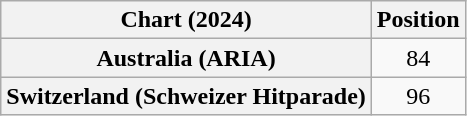<table class="wikitable sortable plainrowheaders" style="text-align:center">
<tr>
<th scope="col">Chart (2024)</th>
<th scope="col">Position</th>
</tr>
<tr>
<th scope="row">Australia (ARIA)</th>
<td>84</td>
</tr>
<tr>
<th scope="row">Switzerland (Schweizer Hitparade)</th>
<td>96</td>
</tr>
</table>
